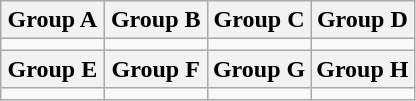<table class="wikitable">
<tr>
<th width="25%">Group A</th>
<th width="25%">Group B</th>
<th width="25%">Group C</th>
<th width="25%">Group D</th>
</tr>
<tr>
<td valign="top"></td>
<td valign="top"></td>
<td valign="top"></td>
<td valign="top"></td>
</tr>
<tr>
<th width="25%">Group E</th>
<th width="25%">Group F</th>
<th width="25%">Group G</th>
<th width="25%">Group H</th>
</tr>
<tr>
<td valign="top"></td>
<td valign="top"></td>
<td valign="top"></td>
<td valign="top"></td>
</tr>
</table>
